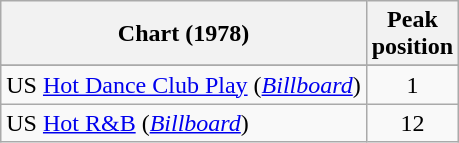<table class="wikitable sortable">
<tr>
<th>Chart (1978)</th>
<th>Peak<br>position</th>
</tr>
<tr>
</tr>
<tr>
</tr>
<tr>
</tr>
<tr>
</tr>
<tr>
<td>US <a href='#'>Hot Dance Club Play</a> (<em><a href='#'>Billboard</a></em>)</td>
<td style="text-align:center;">1</td>
</tr>
<tr>
<td>US <a href='#'>Hot R&B</a> (<em><a href='#'>Billboard</a></em>)</td>
<td style="text-align:center;">12</td>
</tr>
</table>
